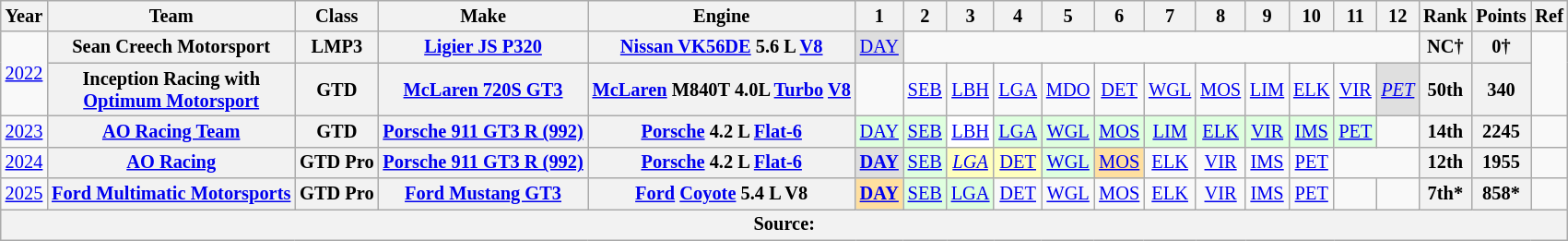<table class="wikitable" style="text-align:center; font-size:85%">
<tr>
<th>Year</th>
<th>Team</th>
<th>Class</th>
<th>Make</th>
<th>Engine</th>
<th>1</th>
<th>2</th>
<th>3</th>
<th>4</th>
<th>5</th>
<th>6</th>
<th>7</th>
<th>8</th>
<th>9</th>
<th>10</th>
<th>11</th>
<th>12</th>
<th>Rank</th>
<th>Points</th>
<th>Ref</th>
</tr>
<tr>
<td rowspan=2><a href='#'>2022</a></td>
<th nowrap>Sean Creech Motorsport</th>
<th>LMP3</th>
<th nowrap><a href='#'>Ligier JS P320</a></th>
<th nowrap><a href='#'>Nissan VK56DE</a> 5.6 L <a href='#'>V8</a></th>
<td style="background:#DFDFDF;"><a href='#'>DAY</a><br></td>
<td colspan=11></td>
<th>NC†</th>
<th>0†</th>
<td rowspan="2"></td>
</tr>
<tr>
<th nowrap>Inception Racing with<br><a href='#'>Optimum Motorsport</a></th>
<th>GTD</th>
<th nowrap><a href='#'>McLaren 720S GT3</a></th>
<th nowrap><a href='#'>McLaren</a> M840T 4.0L <a href='#'>Turbo</a> <a href='#'>V8</a></th>
<td></td>
<td><a href='#'>SEB</a></td>
<td><a href='#'>LBH</a></td>
<td><a href='#'>LGA</a></td>
<td><a href='#'>MDO</a></td>
<td><a href='#'>DET</a></td>
<td><a href='#'>WGL</a></td>
<td><a href='#'>MOS</a></td>
<td><a href='#'>LIM</a></td>
<td><a href='#'>ELK</a></td>
<td><a href='#'>VIR</a></td>
<td style="background:#DFDFDF;"><em><a href='#'>PET</a></em><br></td>
<th>50th</th>
<th>340</th>
</tr>
<tr>
<td><a href='#'>2023</a></td>
<th nowrap><a href='#'>AO Racing Team</a></th>
<th>GTD</th>
<th nowrap><a href='#'>Porsche 911 GT3 R (992)</a></th>
<th nowrap><a href='#'>Porsche</a> 4.2 L <a href='#'>Flat-6</a></th>
<td style="background:#DFFFDF;"><a href='#'>DAY</a><br></td>
<td style="background:#DFFFDF;"><a href='#'>SEB</a><br></td>
<td style="background:#FFFFFF;"><a href='#'>LBH</a><br></td>
<td style="background:#DFFFDF;"><a href='#'>LGA</a><br></td>
<td style="background:#DFFFDF;"><a href='#'>WGL</a><br></td>
<td style="background:#DFFFDF;"><a href='#'>MOS</a><br></td>
<td style="background:#DFFFDF;"><a href='#'>LIM</a><br></td>
<td style="background:#DFFFDF;"><a href='#'>ELK</a><br></td>
<td style="background:#DFFFDF;"><a href='#'>VIR</a><br></td>
<td style="background:#DFFFDF;"><a href='#'>IMS</a><br></td>
<td style="background:#DFFFDF;"><a href='#'>PET</a><br></td>
<td></td>
<th>14th</th>
<th>2245</th>
<td></td>
</tr>
<tr>
<td><a href='#'>2024</a></td>
<th nowrap><a href='#'>AO Racing</a></th>
<th nowrap>GTD Pro</th>
<th nowrap><a href='#'>Porsche 911 GT3 R (992)</a></th>
<th nowrap><a href='#'>Porsche</a> 4.2 L <a href='#'>Flat-6</a></th>
<td style="background:#DFDFDF;"><strong><a href='#'>DAY</a></strong><br></td>
<td style="background:#DFFFDF;"><a href='#'>SEB</a><br></td>
<td style="background:#FFFFBF;"><em><a href='#'>LGA</a></em><br></td>
<td style="background:#FFFFBF;"><a href='#'>DET</a><br></td>
<td style="background:#DFFFDF;"><a href='#'>WGL</a><br></td>
<td style="background:#FFDF9F;"><a href='#'>MOS</a><br></td>
<td><a href='#'>ELK</a></td>
<td><a href='#'>VIR</a></td>
<td><a href='#'>IMS</a></td>
<td><a href='#'>PET</a></td>
<td colspan=2></td>
<th>12th</th>
<th>1955</th>
<td></td>
</tr>
<tr>
<td><a href='#'>2025</a></td>
<th><a href='#'>Ford Multimatic Motorsports</a></th>
<th>GTD Pro</th>
<th><a href='#'>Ford Mustang GT3</a></th>
<th><a href='#'>Ford</a> <a href='#'>Coyote</a> 5.4 L V8</th>
<td style="background:#FFDF9F;"><strong><a href='#'>DAY</a></strong><br></td>
<td style="background:#DFFFDF;"><a href='#'>SEB</a><br></td>
<td style="background:#DFFFDF;"><a href='#'>LGA</a><br></td>
<td style="background:#;"><a href='#'>DET</a><br></td>
<td style="background:#;"><a href='#'>WGL</a><br></td>
<td style="background:#;"><a href='#'>MOS</a><br></td>
<td style="background:#;"><a href='#'>ELK</a><br></td>
<td style="background:#;"><a href='#'>VIR</a><br></td>
<td style="background:#;"><a href='#'>IMS</a><br></td>
<td style="background:#;"><a href='#'>PET</a><br></td>
<td></td>
<td></td>
<th>7th*</th>
<th>858*</th>
</tr>
<tr>
<th colspan="20">Source:</th>
</tr>
</table>
